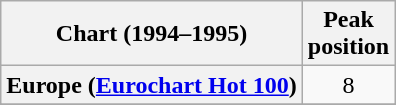<table class="wikitable sortable plainrowheaders" style="text-align:center">
<tr>
<th>Chart (1994–1995)</th>
<th>Peak<br>position</th>
</tr>
<tr>
<th scope="row">Europe (<a href='#'>Eurochart Hot 100</a>)</th>
<td>8</td>
</tr>
<tr>
</tr>
<tr>
</tr>
<tr>
</tr>
</table>
